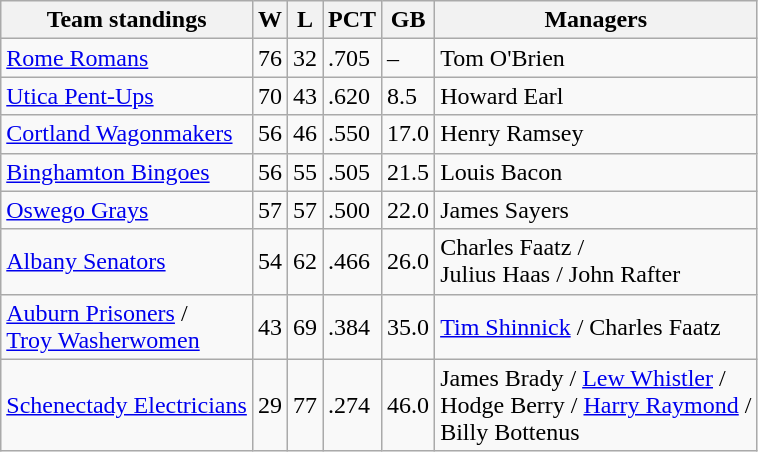<table class="wikitable">
<tr>
<th>Team standings</th>
<th>W</th>
<th>L</th>
<th>PCT</th>
<th>GB</th>
<th>Managers</th>
</tr>
<tr>
<td><a href='#'>Rome Romans</a></td>
<td>76</td>
<td>32</td>
<td>.705</td>
<td>–</td>
<td>Tom O'Brien</td>
</tr>
<tr>
<td><a href='#'>Utica Pent-Ups</a></td>
<td>70</td>
<td>43</td>
<td>.620</td>
<td>8.5</td>
<td>Howard Earl</td>
</tr>
<tr>
<td><a href='#'>Cortland Wagonmakers</a></td>
<td>56</td>
<td>46</td>
<td>.550</td>
<td>17.0</td>
<td>Henry Ramsey</td>
</tr>
<tr>
<td><a href='#'>Binghamton Bingoes </a></td>
<td>56</td>
<td>55</td>
<td>.505</td>
<td>21.5</td>
<td>Louis Bacon</td>
</tr>
<tr>
<td><a href='#'>Oswego Grays</a></td>
<td>57</td>
<td>57</td>
<td>.500</td>
<td>22.0</td>
<td>James Sayers</td>
</tr>
<tr>
<td><a href='#'>Albany Senators</a></td>
<td>54</td>
<td>62</td>
<td>.466</td>
<td>26.0</td>
<td>Charles Faatz /<br>Julius Haas / John Rafter</td>
</tr>
<tr>
<td><a href='#'>Auburn Prisoners</a> /<br> <a href='#'>Troy Washerwomen</a></td>
<td>43</td>
<td>69</td>
<td>.384</td>
<td>35.0</td>
<td><a href='#'>Tim Shinnick</a> / Charles Faatz</td>
</tr>
<tr>
<td><a href='#'>Schenectady Electricians</a></td>
<td>29</td>
<td>77</td>
<td>.274</td>
<td>46.0</td>
<td>James Brady / <a href='#'>Lew Whistler</a> /<br>Hodge Berry / <a href='#'>Harry Raymond</a> /<br>Billy Bottenus</td>
</tr>
</table>
